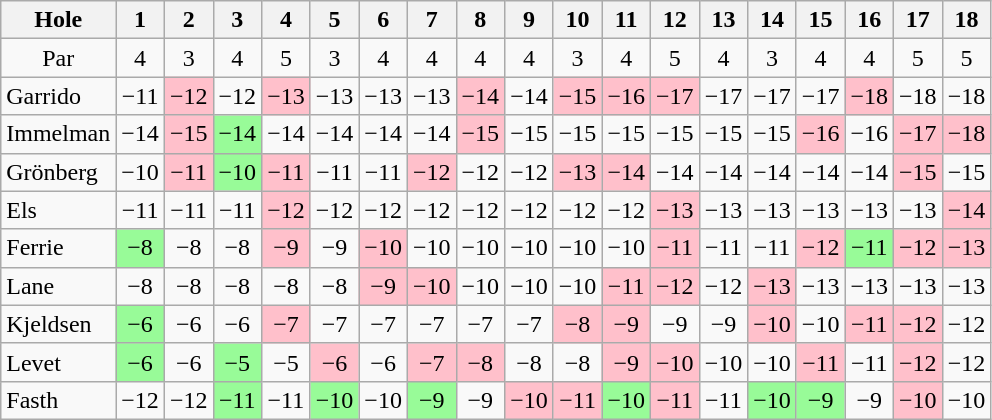<table class="wikitable" style="text-align:center">
<tr>
<th>Hole</th>
<th>1</th>
<th>2</th>
<th>3</th>
<th>4</th>
<th>5</th>
<th>6</th>
<th>7</th>
<th>8</th>
<th>9</th>
<th>10</th>
<th>11</th>
<th>12</th>
<th>13</th>
<th>14</th>
<th>15</th>
<th>16</th>
<th>17</th>
<th>18</th>
</tr>
<tr>
<td>Par</td>
<td>4</td>
<td>3</td>
<td>4</td>
<td>5</td>
<td>3</td>
<td>4</td>
<td>4</td>
<td>4</td>
<td>4</td>
<td>3</td>
<td>4</td>
<td>5</td>
<td>4</td>
<td>3</td>
<td>4</td>
<td>4</td>
<td>5</td>
<td>5</td>
</tr>
<tr>
<td align=left> Garrido</td>
<td>−11</td>
<td style="background: Pink;">−12</td>
<td>−12</td>
<td style="background: Pink;">−13</td>
<td>−13</td>
<td>−13</td>
<td>−13</td>
<td style="background: Pink;">−14</td>
<td>−14</td>
<td style="background: Pink;">−15</td>
<td style="background: Pink;">−16</td>
<td style="background: Pink;">−17</td>
<td>−17</td>
<td>−17</td>
<td>−17</td>
<td style="background: Pink;">−18</td>
<td>−18</td>
<td>−18</td>
</tr>
<tr>
<td align=left> Immelman</td>
<td>−14</td>
<td style="background: Pink;">−15</td>
<td style="background: PaleGreen;">−14</td>
<td>−14</td>
<td>−14</td>
<td>−14</td>
<td>−14</td>
<td style="background: Pink;">−15</td>
<td>−15</td>
<td>−15</td>
<td>−15</td>
<td>−15</td>
<td>−15</td>
<td>−15</td>
<td style="background: Pink;">−16</td>
<td>−16</td>
<td style="background: Pink;">−17</td>
<td style="background: Pink;">−18</td>
</tr>
<tr>
<td align=left> Grönberg</td>
<td>−10</td>
<td style="background: Pink;">−11</td>
<td style="background: PaleGreen;">−10</td>
<td style="background: Pink;">−11</td>
<td>−11</td>
<td>−11</td>
<td style="background: Pink;">−12</td>
<td>−12</td>
<td>−12</td>
<td style="background: Pink;">−13</td>
<td style="background: Pink;">−14</td>
<td>−14</td>
<td>−14</td>
<td>−14</td>
<td>−14</td>
<td>−14</td>
<td style="background: Pink;">−15</td>
<td>−15</td>
</tr>
<tr>
<td align=left> Els</td>
<td>−11</td>
<td>−11</td>
<td>−11</td>
<td style="background: Pink;">−12</td>
<td>−12</td>
<td>−12</td>
<td>−12</td>
<td>−12</td>
<td>−12</td>
<td>−12</td>
<td>−12</td>
<td style="background: Pink;">−13</td>
<td>−13</td>
<td>−13</td>
<td>−13</td>
<td>−13</td>
<td>−13</td>
<td style="background: Pink;">−14</td>
</tr>
<tr>
<td align=left> Ferrie</td>
<td style="background: PaleGreen;">−8</td>
<td>−8</td>
<td>−8</td>
<td style="background: Pink;">−9</td>
<td>−9</td>
<td style="background: Pink;">−10</td>
<td>−10</td>
<td>−10</td>
<td>−10</td>
<td>−10</td>
<td>−10</td>
<td style="background: Pink;">−11</td>
<td>−11</td>
<td>−11</td>
<td style="background: Pink;">−12</td>
<td style="background: PaleGreen;">−11</td>
<td style="background: Pink;">−12</td>
<td style="background: Pink;">−13</td>
</tr>
<tr>
<td align=left> Lane</td>
<td>−8</td>
<td>−8</td>
<td>−8</td>
<td>−8</td>
<td>−8</td>
<td style="background: Pink;">−9</td>
<td style="background: Pink;">−10</td>
<td>−10</td>
<td>−10</td>
<td>−10</td>
<td style="background: Pink;">−11</td>
<td style="background: Pink;">−12</td>
<td>−12</td>
<td style="background: Pink;">−13</td>
<td>−13</td>
<td>−13</td>
<td>−13</td>
<td>−13</td>
</tr>
<tr>
<td align=left> Kjeldsen</td>
<td style="background: PaleGreen;">−6</td>
<td>−6</td>
<td>−6</td>
<td style="background: Pink;">−7</td>
<td>−7</td>
<td>−7</td>
<td>−7</td>
<td>−7</td>
<td>−7</td>
<td style="background: Pink;">−8</td>
<td style="background: Pink;">−9</td>
<td>−9</td>
<td>−9</td>
<td style="background: Pink;">−10</td>
<td>−10</td>
<td style="background: Pink;">−11</td>
<td style="background: Pink;">−12</td>
<td>−12</td>
</tr>
<tr>
<td align=left> Levet</td>
<td style="background: PaleGreen;">−6</td>
<td>−6</td>
<td style="background: PaleGreen;">−5</td>
<td>−5</td>
<td style="background: Pink;">−6</td>
<td>−6</td>
<td style="background: Pink;">−7</td>
<td style="background: Pink;">−8</td>
<td>−8</td>
<td>−8</td>
<td style="background: Pink;">−9</td>
<td style="background: Pink;">−10</td>
<td>−10</td>
<td>−10</td>
<td style="background: Pink;">−11</td>
<td>−11</td>
<td style="background: Pink;">−12</td>
<td>−12</td>
</tr>
<tr>
<td align=left> Fasth</td>
<td>−12</td>
<td>−12</td>
<td style="background: PaleGreen;">−11</td>
<td>−11</td>
<td style="background: PaleGreen;">−10</td>
<td>−10</td>
<td style="background: PaleGreen;">−9</td>
<td>−9</td>
<td style="background: Pink;">−10</td>
<td style="background: Pink;">−11</td>
<td style="background: PaleGreen;">−10</td>
<td style="background: Pink;">−11</td>
<td>−11</td>
<td style="background: PaleGreen;">−10</td>
<td style="background: PaleGreen;">−9</td>
<td>−9</td>
<td style="background: Pink;">−10</td>
<td>−10</td>
</tr>
</table>
